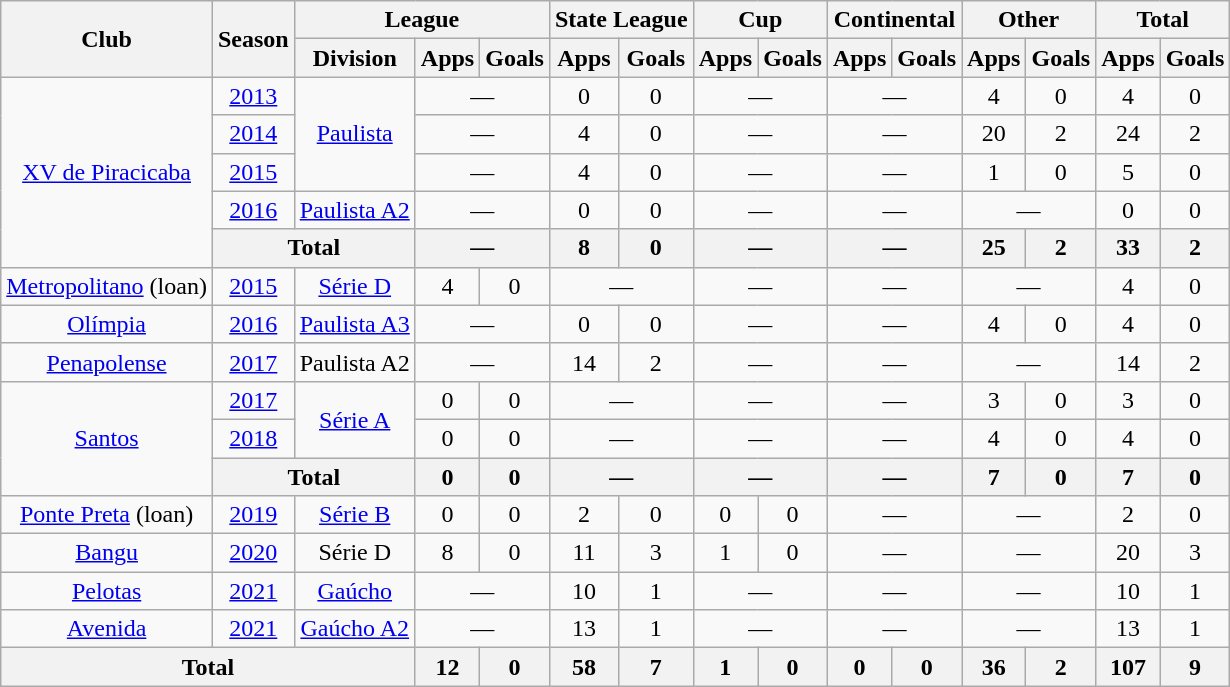<table class="wikitable" style="text-align: center;">
<tr>
<th rowspan="2">Club</th>
<th rowspan="2">Season</th>
<th colspan="3">League</th>
<th colspan="2">State League</th>
<th colspan="2">Cup</th>
<th colspan="2">Continental</th>
<th colspan="2">Other</th>
<th colspan="2">Total</th>
</tr>
<tr>
<th>Division</th>
<th>Apps</th>
<th>Goals</th>
<th>Apps</th>
<th>Goals</th>
<th>Apps</th>
<th>Goals</th>
<th>Apps</th>
<th>Goals</th>
<th>Apps</th>
<th>Goals</th>
<th>Apps</th>
<th>Goals</th>
</tr>
<tr>
<td rowspan="5" valign="center"><a href='#'>XV de Piracicaba</a></td>
<td><a href='#'>2013</a></td>
<td rowspan="3"><a href='#'>Paulista</a></td>
<td colspan="2">—</td>
<td>0</td>
<td>0</td>
<td colspan="2">—</td>
<td colspan="2">—</td>
<td>4</td>
<td>0</td>
<td>4</td>
<td>0</td>
</tr>
<tr>
<td><a href='#'>2014</a></td>
<td colspan="2">—</td>
<td>4</td>
<td>0</td>
<td colspan="2">—</td>
<td colspan="2">—</td>
<td>20</td>
<td>2</td>
<td>24</td>
<td>2</td>
</tr>
<tr>
<td><a href='#'>2015</a></td>
<td colspan="2">—</td>
<td>4</td>
<td>0</td>
<td colspan="2">—</td>
<td colspan="2">—</td>
<td>1</td>
<td>0</td>
<td>5</td>
<td>0</td>
</tr>
<tr>
<td><a href='#'>2016</a></td>
<td><a href='#'>Paulista A2</a></td>
<td colspan="2">—</td>
<td>0</td>
<td>0</td>
<td colspan="2">—</td>
<td colspan="2">—</td>
<td colspan="2">—</td>
<td>0</td>
<td>0</td>
</tr>
<tr>
<th colspan="2">Total</th>
<th colspan="2">—</th>
<th>8</th>
<th>0</th>
<th colspan="2">—</th>
<th colspan="2">—</th>
<th>25</th>
<th>2</th>
<th>33</th>
<th>2</th>
</tr>
<tr>
<td valign="center"><a href='#'>Metropolitano</a> (loan)</td>
<td><a href='#'>2015</a></td>
<td><a href='#'>Série D</a></td>
<td>4</td>
<td>0</td>
<td colspan="2">—</td>
<td colspan="2">—</td>
<td colspan="2">—</td>
<td colspan="2">—</td>
<td>4</td>
<td>0</td>
</tr>
<tr>
<td valign="center"><a href='#'>Olímpia</a></td>
<td><a href='#'>2016</a></td>
<td><a href='#'>Paulista A3</a></td>
<td colspan="2">—</td>
<td>0</td>
<td>0</td>
<td colspan="2">—</td>
<td colspan="2">—</td>
<td>4</td>
<td>0</td>
<td>4</td>
<td>0</td>
</tr>
<tr>
<td valign="center"><a href='#'>Penapolense</a></td>
<td><a href='#'>2017</a></td>
<td>Paulista A2</td>
<td colspan="2">—</td>
<td>14</td>
<td>2</td>
<td colspan="2">—</td>
<td colspan="2">—</td>
<td colspan="2">—</td>
<td>14</td>
<td>2</td>
</tr>
<tr>
<td rowspan="3" valign="center"><a href='#'>Santos</a></td>
<td><a href='#'>2017</a></td>
<td rowspan="2"><a href='#'>Série A</a></td>
<td>0</td>
<td>0</td>
<td colspan="2">—</td>
<td colspan="2">—</td>
<td colspan="2">—</td>
<td>3</td>
<td>0</td>
<td>3</td>
<td>0</td>
</tr>
<tr>
<td><a href='#'>2018</a></td>
<td>0</td>
<td>0</td>
<td colspan="2">—</td>
<td colspan="2">—</td>
<td colspan="2">—</td>
<td>4</td>
<td>0</td>
<td>4</td>
<td>0</td>
</tr>
<tr>
<th colspan="2">Total</th>
<th>0</th>
<th>0</th>
<th colspan="2">—</th>
<th colspan="2">—</th>
<th colspan="2">—</th>
<th>7</th>
<th>0</th>
<th>7</th>
<th>0</th>
</tr>
<tr>
<td valign="center"><a href='#'>Ponte Preta</a> (loan)</td>
<td><a href='#'>2019</a></td>
<td><a href='#'>Série B</a></td>
<td>0</td>
<td>0</td>
<td>2</td>
<td>0</td>
<td>0</td>
<td>0</td>
<td colspan="2">—</td>
<td colspan="2">—</td>
<td>2</td>
<td>0</td>
</tr>
<tr>
<td valign="center"><a href='#'>Bangu</a></td>
<td><a href='#'>2020</a></td>
<td>Série D</td>
<td>8</td>
<td>0</td>
<td>11</td>
<td>3</td>
<td>1</td>
<td>0</td>
<td colspan="2">—</td>
<td colspan="2">—</td>
<td>20</td>
<td>3</td>
</tr>
<tr>
<td valign="center"><a href='#'>Pelotas</a></td>
<td><a href='#'>2021</a></td>
<td><a href='#'>Gaúcho</a></td>
<td colspan="2">—</td>
<td>10</td>
<td>1</td>
<td colspan="2">—</td>
<td colspan="2">—</td>
<td colspan="2">—</td>
<td>10</td>
<td>1</td>
</tr>
<tr>
<td valign="center"><a href='#'>Avenida</a></td>
<td><a href='#'>2021</a></td>
<td><a href='#'>Gaúcho A2</a></td>
<td colspan="2">—</td>
<td>13</td>
<td>1</td>
<td colspan="2">—</td>
<td colspan="2">—</td>
<td colspan="2">—</td>
<td>13</td>
<td>1</td>
</tr>
<tr>
<th colspan="3"><strong>Total</strong></th>
<th>12</th>
<th>0</th>
<th>58</th>
<th>7</th>
<th>1</th>
<th>0</th>
<th>0</th>
<th>0</th>
<th>36</th>
<th>2</th>
<th>107</th>
<th>9</th>
</tr>
</table>
